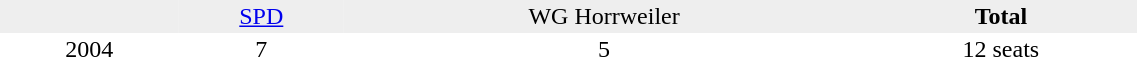<table border="0" cellpadding="2" cellspacing="0" width="60%">
<tr bgcolor="#eeeeee" align="center">
<td></td>
<td><a href='#'>SPD</a></td>
<td>WG Horrweiler</td>
<td><strong>Total</strong></td>
</tr>
<tr align="center">
<td>2004</td>
<td>7</td>
<td>5</td>
<td>12 seats</td>
</tr>
</table>
